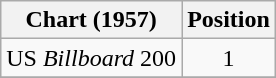<table class="wikitable sortable plainrowheaders" style="text-align:center">
<tr>
<th scope="col">Chart (1957)</th>
<th scope="col">Position</th>
</tr>
<tr>
<td "text-align:left;">US <em>Billboard</em> 200</td>
<td>1</td>
</tr>
<tr>
</tr>
</table>
